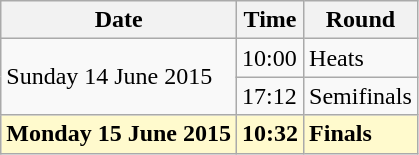<table class="wikitable">
<tr>
<th>Date</th>
<th>Time</th>
<th>Round</th>
</tr>
<tr>
<td rowspan=2>Sunday 14 June 2015</td>
<td>10:00</td>
<td>Heats</td>
</tr>
<tr>
<td>17:12</td>
<td>Semifinals</td>
</tr>
<tr>
<td style=background:lemonchiffon><strong>Monday 15 June 2015</strong></td>
<td style=background:lemonchiffon><strong>10:32</strong></td>
<td style=background:lemonchiffon><strong>Finals</strong></td>
</tr>
</table>
